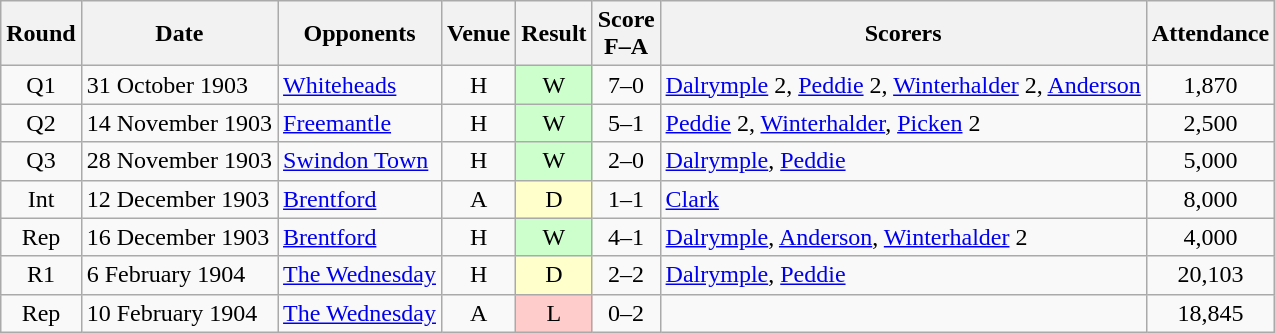<table class="wikitable" style="text-align:center">
<tr>
<th scope="col">Round</th>
<th scope="col">Date</th>
<th scope="col">Opponents</th>
<th scope="col">Venue</th>
<th scope="col">Result</th>
<th scope="col">Score<br>F–A</th>
<th scope="col">Scorers</th>
<th scope="col">Attendance</th>
</tr>
<tr>
<td>Q1</td>
<td align="left">31 October 1903</td>
<td align="left"><a href='#'>Whiteheads</a></td>
<td>H</td>
<td style="background-color:#CCFFCC">W</td>
<td>7–0</td>
<td align="left"><a href='#'>Dalrymple</a> 2, <a href='#'>Peddie</a> 2, <a href='#'>Winterhalder</a> 2, <a href='#'>Anderson</a></td>
<td>1,870</td>
</tr>
<tr>
<td>Q2</td>
<td align="left">14 November 1903</td>
<td align="left"><a href='#'>Freemantle</a></td>
<td>H</td>
<td style="background-color:#CCFFCC">W</td>
<td>5–1</td>
<td align="left"><a href='#'>Peddie</a> 2, <a href='#'>Winterhalder</a>, <a href='#'>Picken</a> 2</td>
<td>2,500</td>
</tr>
<tr>
<td>Q3</td>
<td align="left">28 November 1903</td>
<td align="left"><a href='#'>Swindon Town</a></td>
<td>H</td>
<td style="background-color:#CCFFCC">W</td>
<td>2–0</td>
<td align="left"><a href='#'>Dalrymple</a>, <a href='#'>Peddie</a></td>
<td>5,000</td>
</tr>
<tr>
<td>Int</td>
<td align="left">12 December 1903</td>
<td align="left"><a href='#'>Brentford</a></td>
<td>A</td>
<td style="background-color:#FFFFCC">D</td>
<td>1–1</td>
<td align="left"><a href='#'>Clark</a></td>
<td>8,000</td>
</tr>
<tr>
<td>Rep</td>
<td align="left">16 December 1903</td>
<td align="left"><a href='#'>Brentford</a></td>
<td>H</td>
<td style="background-color:#CCFFCC">W</td>
<td>4–1</td>
<td align="left"><a href='#'>Dalrymple</a>, <a href='#'>Anderson</a>, <a href='#'>Winterhalder</a> 2</td>
<td>4,000</td>
</tr>
<tr>
<td>R1</td>
<td align="left">6 February 1904</td>
<td align="left"><a href='#'>The Wednesday</a></td>
<td>H</td>
<td style="background-color:#FFFFCC">D</td>
<td>2–2</td>
<td align="left"><a href='#'>Dalrymple</a>, <a href='#'>Peddie</a></td>
<td>20,103</td>
</tr>
<tr>
<td>Rep</td>
<td align="left">10 February 1904</td>
<td align="left"><a href='#'>The Wednesday</a></td>
<td>A</td>
<td style="background-color:#FFCCCC">L</td>
<td>0–2</td>
<td align="left"></td>
<td>18,845</td>
</tr>
</table>
